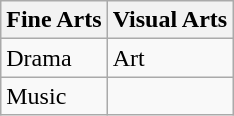<table class="wikitable" border="1">
<tr>
<th>Fine Arts</th>
<th>Visual Arts</th>
</tr>
<tr>
<td>Drama</td>
<td>Art</td>
</tr>
<tr>
<td>Music</td>
</tr>
</table>
